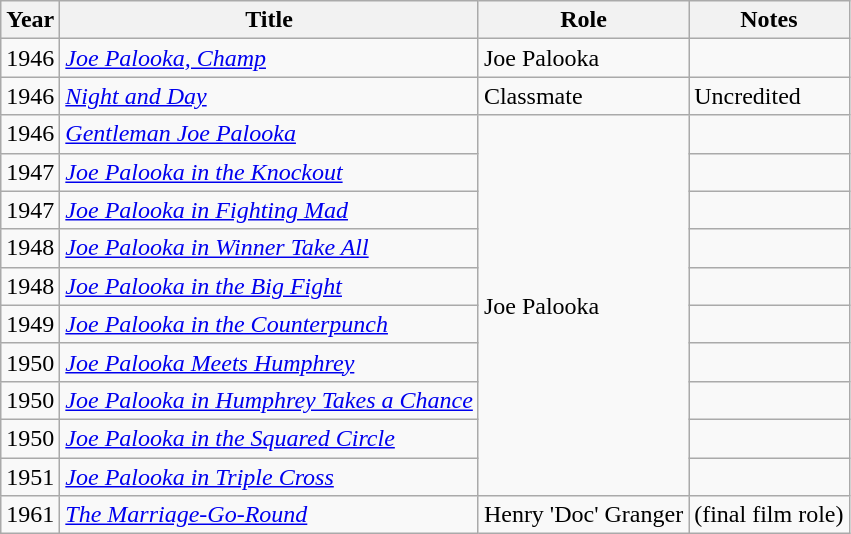<table class="wikitable">
<tr>
<th>Year</th>
<th>Title</th>
<th>Role</th>
<th>Notes</th>
</tr>
<tr>
<td>1946</td>
<td><em><a href='#'>Joe Palooka, Champ</a></em></td>
<td>Joe Palooka</td>
<td></td>
</tr>
<tr>
<td>1946</td>
<td><em><a href='#'>Night and Day</a></em></td>
<td>Classmate</td>
<td>Uncredited</td>
</tr>
<tr>
<td>1946</td>
<td><em><a href='#'>Gentleman Joe Palooka</a></em></td>
<td rowspan="10">Joe Palooka</td>
<td></td>
</tr>
<tr>
<td>1947</td>
<td><em><a href='#'>Joe Palooka in the Knockout</a></em></td>
<td></td>
</tr>
<tr>
<td>1947</td>
<td><em><a href='#'>Joe Palooka in Fighting Mad</a></em></td>
<td></td>
</tr>
<tr>
<td>1948</td>
<td><em><a href='#'>Joe Palooka in Winner Take All</a></em></td>
<td></td>
</tr>
<tr>
<td>1948</td>
<td><em><a href='#'>Joe Palooka in the Big Fight</a></em></td>
<td></td>
</tr>
<tr>
<td>1949</td>
<td><em><a href='#'>Joe Palooka in the Counterpunch</a></em></td>
<td></td>
</tr>
<tr>
<td>1950</td>
<td><em><a href='#'>Joe Palooka Meets Humphrey</a></em></td>
<td></td>
</tr>
<tr>
<td>1950</td>
<td><em><a href='#'>Joe Palooka in Humphrey Takes a Chance</a></em></td>
<td></td>
</tr>
<tr>
<td>1950</td>
<td><em><a href='#'>Joe Palooka in the Squared Circle</a></em></td>
<td></td>
</tr>
<tr>
<td>1951</td>
<td><em><a href='#'>Joe Palooka in Triple Cross</a></em></td>
<td></td>
</tr>
<tr>
<td>1961</td>
<td><em><a href='#'>The Marriage-Go-Round</a></em></td>
<td>Henry 'Doc' Granger</td>
<td>(final film role)</td>
</tr>
</table>
